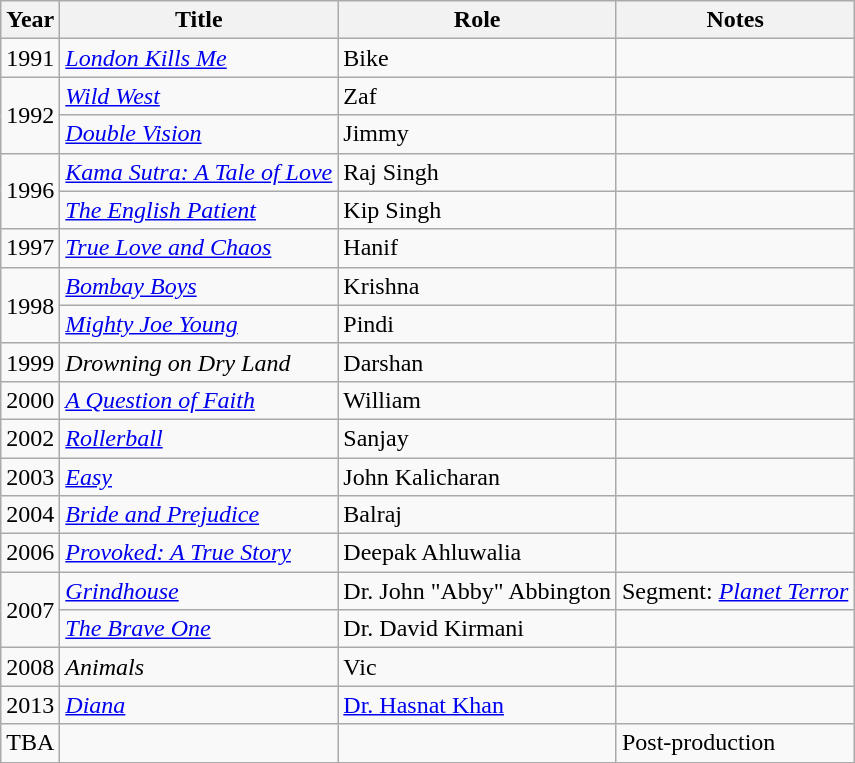<table class="wikitable sortable">
<tr>
<th>Year</th>
<th>Title</th>
<th>Role</th>
<th>Notes</th>
</tr>
<tr>
<td>1991</td>
<td><em><a href='#'>London Kills Me</a></em></td>
<td>Bike</td>
<td></td>
</tr>
<tr>
<td rowspan="2">1992</td>
<td><em><a href='#'>Wild West</a></em></td>
<td>Zaf</td>
<td></td>
</tr>
<tr>
<td><em><a href='#'>Double Vision</a></em></td>
<td>Jimmy</td>
<td></td>
</tr>
<tr>
<td rowspan="2">1996</td>
<td><em><a href='#'>Kama Sutra: A Tale of Love</a></em></td>
<td>Raj Singh</td>
<td></td>
</tr>
<tr>
<td><em><a href='#'>The English Patient</a></em></td>
<td>Kip Singh</td>
<td></td>
</tr>
<tr>
<td>1997</td>
<td><em><a href='#'>True Love and Chaos</a></em></td>
<td>Hanif</td>
<td></td>
</tr>
<tr>
<td rowspan="2">1998</td>
<td><em><a href='#'>Bombay Boys</a></em></td>
<td>Krishna</td>
<td></td>
</tr>
<tr>
<td><em><a href='#'>Mighty Joe Young</a></em></td>
<td>Pindi</td>
<td></td>
</tr>
<tr>
<td>1999</td>
<td><em>Drowning on Dry Land</em></td>
<td>Darshan</td>
<td></td>
</tr>
<tr>
<td>2000</td>
<td><em><a href='#'>A Question of Faith</a></em></td>
<td>William</td>
<td></td>
</tr>
<tr>
<td>2002</td>
<td><em><a href='#'>Rollerball</a></em></td>
<td>Sanjay</td>
<td></td>
</tr>
<tr>
<td>2003</td>
<td><em><a href='#'>Easy</a></em></td>
<td>John Kalicharan</td>
<td></td>
</tr>
<tr>
<td>2004</td>
<td><em><a href='#'>Bride and Prejudice</a></em></td>
<td>Balraj</td>
<td></td>
</tr>
<tr>
<td>2006</td>
<td><em><a href='#'>Provoked: A True Story</a></em></td>
<td>Deepak Ahluwalia</td>
<td></td>
</tr>
<tr>
<td rowspan="2">2007</td>
<td><em><a href='#'>Grindhouse</a></em></td>
<td>Dr. John "Abby" Abbington</td>
<td>Segment: <em><a href='#'>Planet Terror</a></em></td>
</tr>
<tr>
<td><em><a href='#'>The Brave One</a></em></td>
<td>Dr. David Kirmani</td>
<td></td>
</tr>
<tr>
<td>2008</td>
<td><em>Animals</em></td>
<td>Vic</td>
<td></td>
</tr>
<tr>
<td>2013</td>
<td><em><a href='#'>Diana</a></em></td>
<td><a href='#'>Dr. Hasnat Khan</a></td>
<td></td>
</tr>
<tr>
<td>TBA</td>
<td></td>
<td></td>
<td>Post-production</td>
</tr>
</table>
